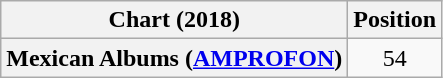<table class="wikitable sortable plainrowheaders" style="text-align:center">
<tr>
<th scope="col">Chart (2018)</th>
<th scope="col">Position</th>
</tr>
<tr>
<th scope="row">Mexican Albums (<a href='#'>AMPROFON</a>)</th>
<td>54</td>
</tr>
</table>
